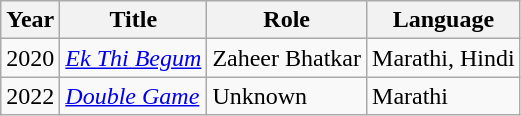<table class="wikitable">
<tr>
<th>Year</th>
<th>Title</th>
<th>Role</th>
<th>Language</th>
</tr>
<tr>
<td>2020</td>
<td><em><a href='#'>Ek Thi Begum</a></em></td>
<td>Zaheer Bhatkar</td>
<td>Marathi, Hindi</td>
</tr>
<tr>
<td>2022</td>
<td><em><a href='#'>Double Game</a></em></td>
<td>Unknown</td>
<td>Marathi</td>
</tr>
</table>
